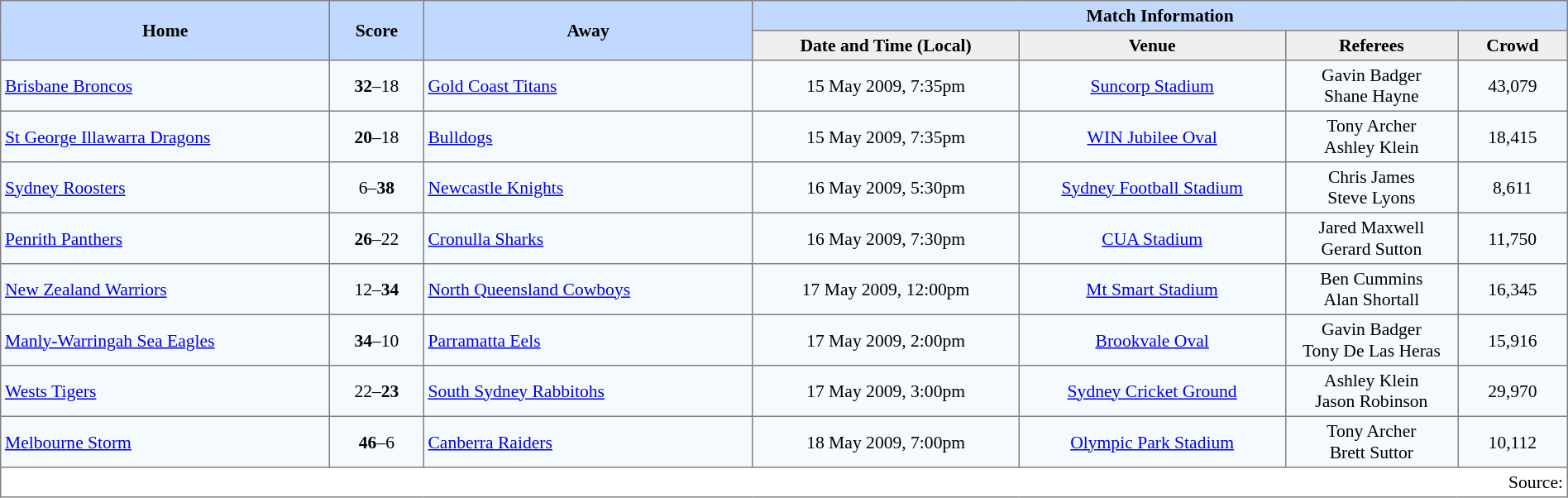<table border="1" cellpadding="3" cellspacing="0" style="border-collapse:collapse; font-size:90%; width:100%;">
<tr style="background:#c1d8ff;">
<th rowspan="2" style="width:21%;">Home</th>
<th rowspan="2" style="width:6%;">Score</th>
<th rowspan="2" style="width:21%;">Away</th>
<th colspan=6>Match Information</th>
</tr>
<tr style="background:#efefef;">
<th width=17%>Date and Time (Local)</th>
<th width=17%>Venue</th>
<th width=11%>Referees</th>
<th width=7%>Crowd</th>
</tr>
<tr style="text-align:center; background:#f5faff;">
<td align=left><a href='#'>Brisbane Broncos</a></td>
<td><strong>32</strong>–18</td>
<td align=left><a href='#'>Gold Coast Titans</a></td>
<td>15 May 2009, 7:35pm</td>
<td><a href='#'>Suncorp Stadium</a></td>
<td>Gavin Badger<br>Shane Hayne</td>
<td>43,079</td>
</tr>
<tr style="text-align:center; background:#f5faff;">
<td align=left><a href='#'>St George Illawarra Dragons</a></td>
<td><strong>20</strong>–18</td>
<td align=left> <a href='#'>Bulldogs</a></td>
<td>15 May 2009, 7:35pm</td>
<td><a href='#'>WIN Jubilee Oval</a></td>
<td>Tony Archer<br>Ashley Klein</td>
<td>18,415</td>
</tr>
<tr style="text-align:center; background:#f5faff;">
<td align=left><a href='#'>Sydney Roosters</a></td>
<td>6–<strong>38</strong></td>
<td align=left> <a href='#'>Newcastle Knights</a></td>
<td>16 May 2009, 5:30pm</td>
<td><a href='#'>Sydney Football Stadium</a></td>
<td>Chris James<br>Steve Lyons</td>
<td>8,611</td>
</tr>
<tr style="text-align:center; background:#f5faff;">
<td align=left><a href='#'>Penrith Panthers</a></td>
<td><strong>26</strong>–22</td>
<td align=left><a href='#'>Cronulla Sharks</a></td>
<td>16 May 2009, 7:30pm</td>
<td><a href='#'>CUA Stadium</a></td>
<td>Jared Maxwell<br>Gerard Sutton</td>
<td>11,750</td>
</tr>
<tr style="text-align:center; background:#f5faff;">
<td align=left> <a href='#'>New Zealand Warriors</a></td>
<td>12–<strong>34</strong></td>
<td align=left><a href='#'>North Queensland Cowboys</a></td>
<td>17 May 2009, 12:00pm</td>
<td><a href='#'>Mt Smart Stadium</a></td>
<td>Ben Cummins<br>Alan Shortall</td>
<td>16,345</td>
</tr>
<tr style="text-align:center; background:#f5faff;">
<td align=left><a href='#'>Manly-Warringah Sea Eagles</a></td>
<td><strong>34</strong>–10</td>
<td align=left><a href='#'>Parramatta Eels</a></td>
<td>17 May 2009, 2:00pm</td>
<td><a href='#'>Brookvale Oval</a></td>
<td>Gavin Badger<br>Tony De Las Heras</td>
<td>15,916</td>
</tr>
<tr style="text-align:center; background:#f5faff;">
<td align=left><a href='#'>Wests Tigers</a></td>
<td>22–<strong>23</strong></td>
<td align=left><a href='#'>South Sydney Rabbitohs</a></td>
<td>17 May 2009, 3:00pm</td>
<td><a href='#'>Sydney Cricket Ground</a></td>
<td>Ashley Klein<br>Jason Robinson</td>
<td>29,970</td>
</tr>
<tr style="text-align:center; background:#f5faff;">
<td align=left><a href='#'>Melbourne Storm</a></td>
<td><strong>46</strong>–6</td>
<td align=left><a href='#'>Canberra Raiders</a></td>
<td>18 May 2009, 7:00pm</td>
<td><a href='#'>Olympic Park Stadium</a></td>
<td>Tony Archer<br>Brett Suttor</td>
<td>10,112</td>
</tr>
<tr>
<td colspan="7" style="text-align:right;">Source: </td>
</tr>
</table>
